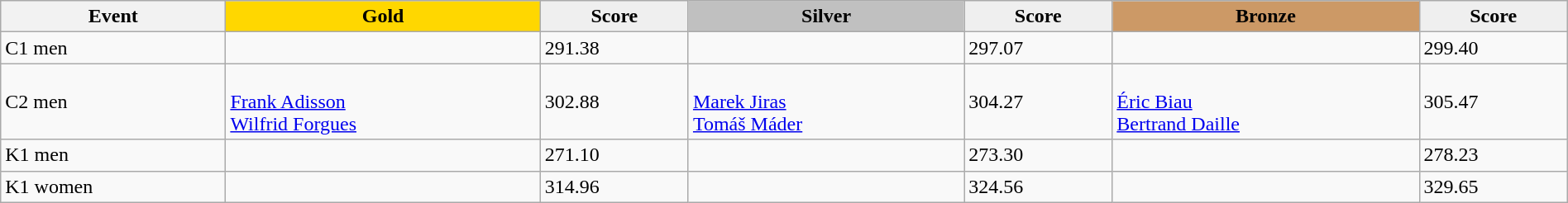<table class="wikitable" width=100%>
<tr>
<th>Event</th>
<td align=center bgcolor="gold"><strong>Gold</strong></td>
<td align=center bgcolor="EFEFEF"><strong>Score</strong></td>
<td align=center bgcolor="silver"><strong>Silver</strong></td>
<td align=center bgcolor="EFEFEF"><strong>Score</strong></td>
<td align=center bgcolor="CC9966"><strong>Bronze</strong></td>
<td align=center bgcolor="EFEFEF"><strong>Score</strong></td>
</tr>
<tr>
<td>C1 men</td>
<td></td>
<td>291.38</td>
<td></td>
<td>297.07</td>
<td></td>
<td>299.40</td>
</tr>
<tr>
<td>C2 men</td>
<td><br><a href='#'>Frank Adisson</a><br><a href='#'>Wilfrid Forgues</a></td>
<td>302.88</td>
<td><br><a href='#'>Marek Jiras</a><br><a href='#'>Tomáš Máder</a></td>
<td>304.27</td>
<td><br><a href='#'>Éric Biau</a><br><a href='#'>Bertrand Daille</a></td>
<td>305.47</td>
</tr>
<tr>
<td>K1 men</td>
<td></td>
<td>271.10</td>
<td></td>
<td>273.30</td>
<td></td>
<td>278.23</td>
</tr>
<tr>
<td>K1 women</td>
<td></td>
<td>314.96</td>
<td></td>
<td>324.56</td>
<td></td>
<td>329.65</td>
</tr>
</table>
